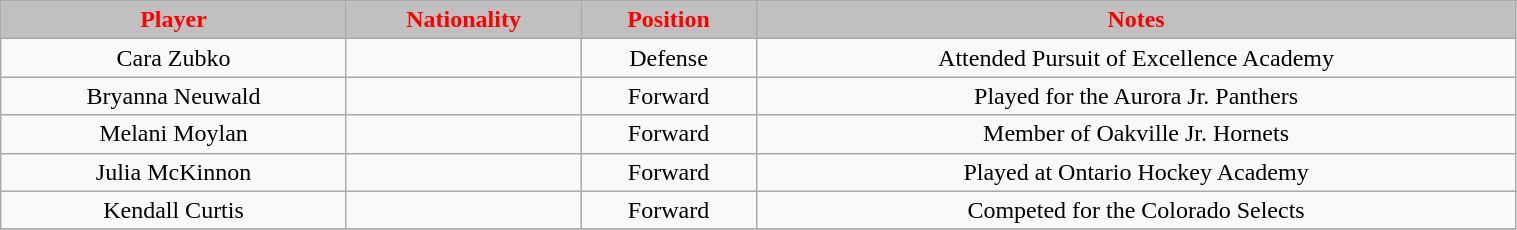<table class="wikitable" width="80%">
<tr align="center"  style=" background:silver;color:red;">
<td><strong>Player</strong></td>
<td><strong>Nationality</strong></td>
<td><strong>Position</strong></td>
<td><strong>Notes</strong></td>
</tr>
<tr align="center" bgcolor="">
<td>Cara Zubko</td>
<td></td>
<td>Defense</td>
<td>Attended Pursuit of Excellence Academy</td>
</tr>
<tr align="center" bgcolor="">
<td>Bryanna Neuwald</td>
<td></td>
<td>Forward</td>
<td>Played for the Aurora Jr. Panthers</td>
</tr>
<tr align="center" bgcolor="">
<td>Melani Moylan</td>
<td></td>
<td>Forward</td>
<td>Member of Oakville Jr. Hornets</td>
</tr>
<tr align="center" bgcolor="">
<td>Julia McKinnon</td>
<td></td>
<td>Forward</td>
<td>Played at Ontario Hockey Academy</td>
</tr>
<tr align="center" bgcolor="">
<td>Kendall Curtis</td>
<td></td>
<td>Forward</td>
<td>Competed for the Colorado Selects</td>
</tr>
<tr align="center" bgcolor="">
</tr>
</table>
